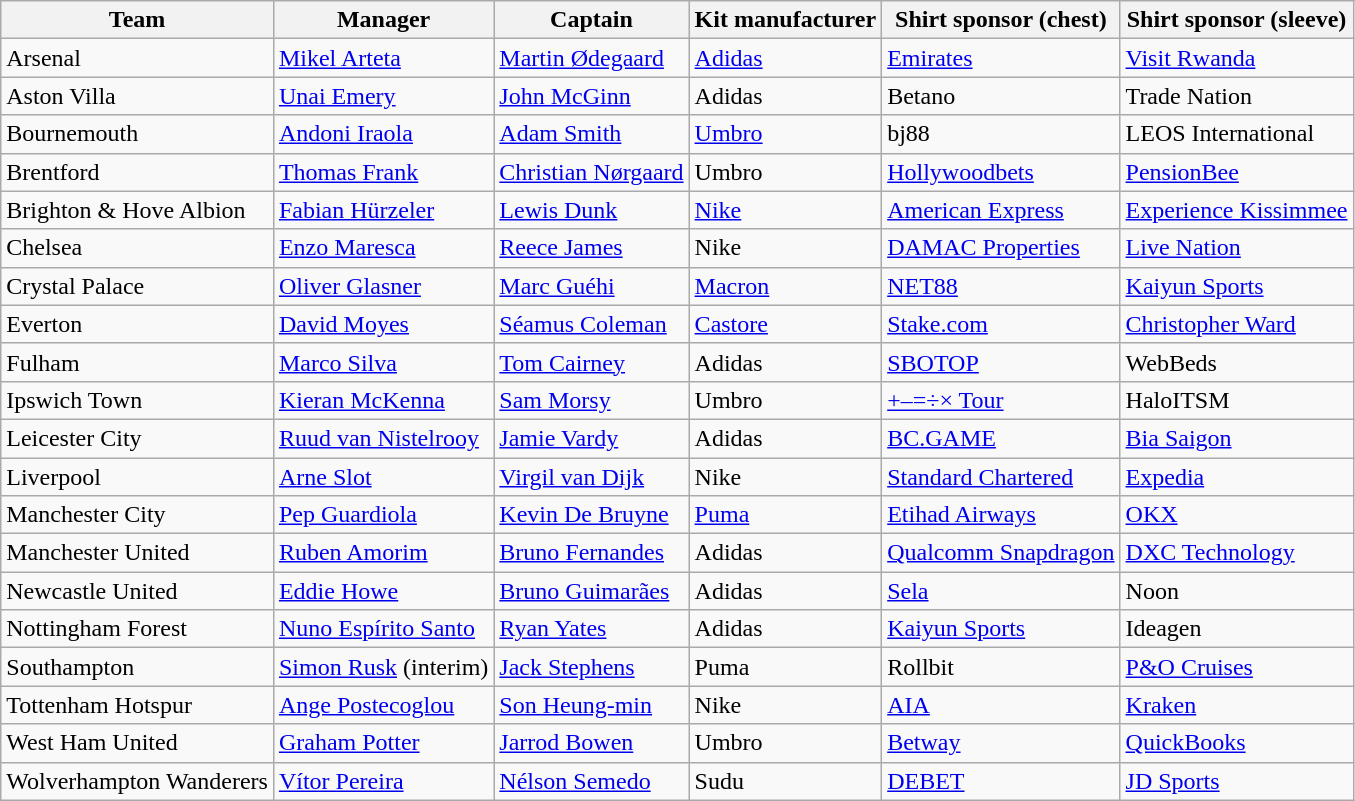<table class="wikitable sortable">
<tr>
<th>Team</th>
<th>Manager</th>
<th>Captain</th>
<th>Kit manufacturer</th>
<th>Shirt sponsor (chest)</th>
<th>Shirt sponsor (sleeve)</th>
</tr>
<tr>
<td>Arsenal</td>
<td data-sort-value="Arteta, Mikel"> <a href='#'>Mikel Arteta</a></td>
<td data-sort-value="Odegaard, Martin"> <a href='#'>Martin Ødegaard</a></td>
<td><a href='#'>Adidas</a></td>
<td><a href='#'>Emirates</a></td>
<td><a href='#'>Visit Rwanda</a></td>
</tr>
<tr>
<td>Aston Villa</td>
<td data-sort-value="Emery, Unai"> <a href='#'>Unai Emery</a></td>
<td data-sort-value="McGinn, John"> <a href='#'>John McGinn</a></td>
<td>Adidas</td>
<td>Betano</td>
<td>Trade Nation</td>
</tr>
<tr>
<td>Bournemouth</td>
<td data-sort-value="Iraola, Andoni"> <a href='#'>Andoni Iraola</a></td>
<td data-sort-value="Smith, Adam"> <a href='#'>Adam Smith</a></td>
<td><a href='#'>Umbro</a></td>
<td>bj88</td>
<td>LEOS International</td>
</tr>
<tr>
<td>Brentford</td>
<td data-sort-value="Frank, Thomas"> <a href='#'>Thomas Frank</a></td>
<td data-sort-value="Norgaard, Christian"> <a href='#'>Christian Nørgaard</a></td>
<td>Umbro</td>
<td><a href='#'>Hollywoodbets</a></td>
<td><a href='#'>PensionBee</a></td>
</tr>
<tr>
<td>Brighton & Hove Albion</td>
<td data-sort-value="Hurzeler, Fabian"> <a href='#'>Fabian Hürzeler</a></td>
<td data-sort-value="Dunk, Lewis"> <a href='#'>Lewis Dunk</a></td>
<td><a href='#'>Nike</a></td>
<td><a href='#'>American Express</a></td>
<td><a href='#'>Experience Kissimmee</a></td>
</tr>
<tr>
<td>Chelsea</td>
<td data-sort-value="Maresca, Enzo"> <a href='#'>Enzo Maresca</a></td>
<td data-sort-value="James, Reece"> <a href='#'>Reece James</a></td>
<td>Nike</td>
<td><a href='#'>DAMAC Properties</a></td>
<td><a href='#'>Live Nation</a></td>
</tr>
<tr>
<td>Crystal Palace</td>
<td data-sort-value="Glasner, Oliver"> <a href='#'>Oliver Glasner</a></td>
<td data-sort-value="Guéhi, Marc"> <a href='#'>Marc Guéhi</a></td>
<td><a href='#'>Macron</a></td>
<td><a href='#'>NET88</a></td>
<td><a href='#'>Kaiyun Sports</a></td>
</tr>
<tr>
<td>Everton</td>
<td data-sort-value="Moyes, David"> <a href='#'>David Moyes</a></td>
<td data-sort-value="Coleman, Seamus"> <a href='#'>Séamus Coleman</a></td>
<td><a href='#'>Castore</a></td>
<td><a href='#'>Stake.com</a></td>
<td><a href='#'>Christopher Ward</a></td>
</tr>
<tr>
<td>Fulham</td>
<td data-sort-value="Silva, Marco"> <a href='#'>Marco Silva</a></td>
<td data-sort-value="Cairney, Tom"> <a href='#'>Tom Cairney</a></td>
<td>Adidas</td>
<td><a href='#'>SBOTOP</a></td>
<td>WebBeds</td>
</tr>
<tr>
<td>Ipswich Town</td>
<td data-sort-value="McKenna, Kieran"> <a href='#'>Kieran McKenna</a></td>
<td data-sort-value="Morsy, Sam"> <a href='#'>Sam Morsy</a></td>
<td>Umbro</td>
<td><a href='#'>+–=÷× Tour</a></td>
<td>HaloITSM</td>
</tr>
<tr>
<td>Leicester City</td>
<td data-sort-value="Nisteltooy, Ruud van"> <a href='#'>Ruud van Nistelrooy</a></td>
<td data-sort-value="Vardy, Jamie"> <a href='#'>Jamie Vardy</a></td>
<td>Adidas</td>
<td><a href='#'>BC.GAME</a></td>
<td><a href='#'>Bia Saigon</a></td>
</tr>
<tr>
<td>Liverpool</td>
<td data-sort-value="Slot, Arne"> <a href='#'>Arne Slot</a></td>
<td data-sort-value="Dijk, Virgil van"> <a href='#'>Virgil van Dijk</a></td>
<td>Nike</td>
<td><a href='#'>Standard Chartered</a></td>
<td><a href='#'>Expedia</a></td>
</tr>
<tr>
<td>Manchester City</td>
<td data-sort-value="Guardiola, Pep"> <a href='#'>Pep Guardiola</a></td>
<td data-sort-value="De Bruyne, Kevin"> <a href='#'>Kevin De Bruyne</a></td>
<td><a href='#'>Puma</a></td>
<td><a href='#'>Etihad Airways</a></td>
<td><a href='#'>OKX</a></td>
</tr>
<tr>
<td>Manchester United</td>
<td data-sort-value="Amorim, Ruben"> <a href='#'>Ruben Amorim</a></td>
<td data-sort-value="Fernandes, Bruno"> <a href='#'>Bruno Fernandes</a></td>
<td>Adidas</td>
<td><a href='#'>Qualcomm Snapdragon</a></td>
<td><a href='#'>DXC Technology</a></td>
</tr>
<tr>
<td>Newcastle United</td>
<td data-sort-value="Howe, Eddie"> <a href='#'>Eddie Howe</a></td>
<td data-sort-value="Guimarães, Bruno"> <a href='#'>Bruno Guimarães</a></td>
<td>Adidas</td>
<td data-sort-value="Sela"><a href='#'>Sela</a></td>
<td>Noon</td>
</tr>
<tr>
<td>Nottingham Forest</td>
<td data-sort-value="Espirito Santo, Nuno"> <a href='#'>Nuno Espírito Santo</a></td>
<td data-sort-value="Yates, Ryan"> <a href='#'>Ryan Yates</a></td>
<td>Adidas</td>
<td data-sort-value="Kaiyun"><a href='#'>Kaiyun Sports</a></td>
<td>Ideagen</td>
</tr>
<tr>
<td>Southampton</td>
<td> <a href='#'>Simon Rusk</a> (interim)</td>
<td data-sort-value="Stephens, Jack"> <a href='#'>Jack Stephens</a></td>
<td>Puma</td>
<td>Rollbit</td>
<td><a href='#'>P&O Cruises</a></td>
</tr>
<tr>
<td>Tottenham Hotspur</td>
<td data-sort-value="Postecoglou, Ange"> <a href='#'>Ange Postecoglou</a></td>
<td data-sort-value="Son, Heung-Min"> <a href='#'>Son Heung-min</a></td>
<td>Nike</td>
<td><a href='#'>AIA</a></td>
<td><a href='#'>Kraken</a></td>
</tr>
<tr>
<td>West Ham United</td>
<td data-sort-value="Potter, Graham"> <a href='#'>Graham Potter</a></td>
<td data-sort-value="Bowen, Jarrod"> <a href='#'>Jarrod Bowen</a></td>
<td>Umbro</td>
<td><a href='#'>Betway</a></td>
<td><a href='#'>QuickBooks</a></td>
</tr>
<tr>
<td>Wolverhampton Wanderers</td>
<td data-sort-value="Pereira, Vítor"> <a href='#'>Vítor Pereira</a></td>
<td data-sort-value="Semedo, Nélson"> <a href='#'>Nélson Semedo</a></td>
<td>Sudu</td>
<td><a href='#'>DEBET</a></td>
<td><a href='#'>JD Sports</a></td>
</tr>
</table>
